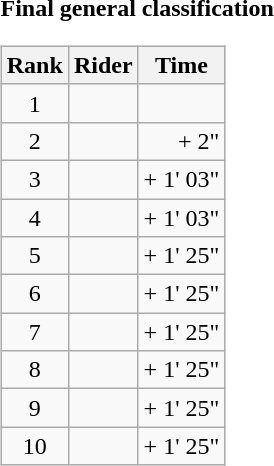<table>
<tr>
<td><strong>Final general classification</strong><br><table class="wikitable">
<tr>
<th scope="col">Rank</th>
<th scope="col">Rider</th>
<th scope="col">Time</th>
</tr>
<tr>
<td style="text-align:center;">1</td>
<td></td>
<td style="text-align:right;"></td>
</tr>
<tr>
<td style="text-align:center;">2</td>
<td></td>
<td style="text-align:right;">+ 2"</td>
</tr>
<tr>
<td style="text-align:center;">3</td>
<td></td>
<td style="text-align:right;">+ 1' 03"</td>
</tr>
<tr>
<td style="text-align:center;">4</td>
<td></td>
<td style="text-align:right;">+ 1' 03"</td>
</tr>
<tr>
<td style="text-align:center;">5</td>
<td></td>
<td style="text-align:right;">+ 1' 25"</td>
</tr>
<tr>
<td style="text-align:center;">6</td>
<td></td>
<td style="text-align:right;">+ 1' 25"</td>
</tr>
<tr>
<td style="text-align:center;">7</td>
<td></td>
<td style="text-align:right;">+ 1' 25"</td>
</tr>
<tr>
<td style="text-align:center;">8</td>
<td></td>
<td style="text-align:right;">+ 1' 25"</td>
</tr>
<tr>
<td style="text-align:center;">9</td>
<td></td>
<td style="text-align:right;">+ 1' 25"</td>
</tr>
<tr>
<td style="text-align:center;">10</td>
<td></td>
<td style="text-align:right;">+ 1' 25"</td>
</tr>
</table>
</td>
</tr>
</table>
